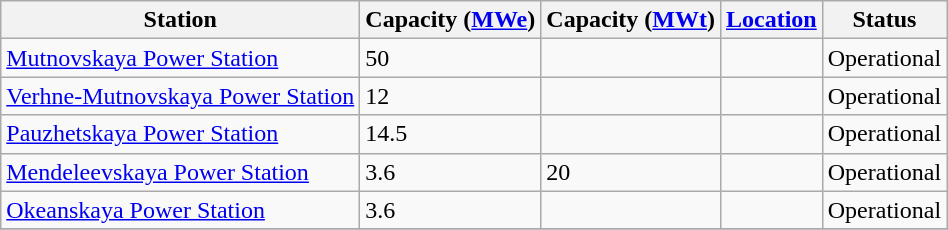<table class="wikitable sortable">
<tr>
<th>Station</th>
<th>Capacity (<a href='#'>MWe</a>)</th>
<th>Capacity (<a href='#'>MWt</a>)</th>
<th><a href='#'>Location</a></th>
<th>Status</th>
</tr>
<tr>
<td><a href='#'>Mutnovskaya Power Station</a></td>
<td>50</td>
<td> </td>
<td> </td>
<td>Operational</td>
</tr>
<tr>
<td><a href='#'>Verhne-Mutnovskaya Power Station</a></td>
<td>12</td>
<td> </td>
<td> </td>
<td>Operational</td>
</tr>
<tr>
<td><a href='#'>Pauzhetskaya Power Station</a></td>
<td>14.5</td>
<td> </td>
<td> </td>
<td>Operational</td>
</tr>
<tr>
<td><a href='#'>Mendeleevskaya Power Station</a></td>
<td>3.6</td>
<td>20</td>
<td> </td>
<td>Operational</td>
</tr>
<tr>
<td><a href='#'>Okeanskaya Power Station</a></td>
<td>3.6</td>
<td> </td>
<td> </td>
<td>Operational</td>
</tr>
<tr>
</tr>
</table>
